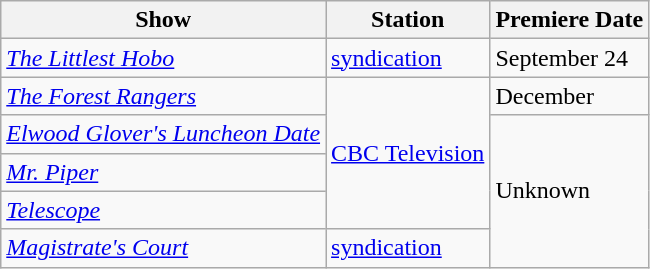<table class="wikitable">
<tr>
<th>Show</th>
<th>Station</th>
<th>Premiere Date</th>
</tr>
<tr>
<td><em><a href='#'>The Littlest Hobo</a></em></td>
<td><a href='#'>syndication</a></td>
<td>September 24</td>
</tr>
<tr>
<td><em><a href='#'>The Forest Rangers</a></em></td>
<td rowspan="4"><a href='#'>CBC Television</a></td>
<td>December</td>
</tr>
<tr>
<td><em><a href='#'>Elwood Glover's Luncheon Date</a></em></td>
<td rowspan="4">Unknown</td>
</tr>
<tr>
<td><em><a href='#'>Mr. Piper</a></em></td>
</tr>
<tr>
<td><em><a href='#'>Telescope</a></em></td>
</tr>
<tr>
<td><em><a href='#'>Magistrate's Court</a></em></td>
<td><a href='#'>syndication</a></td>
</tr>
</table>
